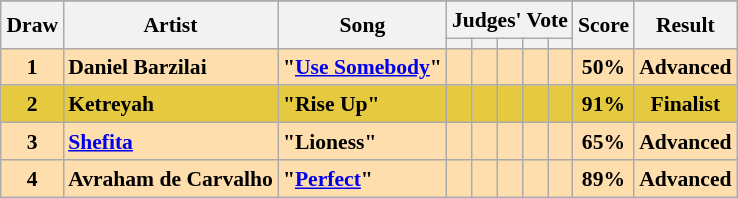<table class="sortable wikitable" style="margin: 1em auto 1em auto; text-align:center; font-size:90%; line-height:18px;">
<tr>
</tr>
<tr>
<th rowspan="2">Draw</th>
<th rowspan="2">Artist</th>
<th rowspan="2">Song</th>
<th colspan="5" class="unsortable">Judges' Vote</th>
<th rowspan="2">Score</th>
<th rowspan="2">Result</th>
</tr>
<tr>
<th class="unsortable"></th>
<th class="unsortable"></th>
<th class="unsortable"></th>
<th class="unsortable"></th>
<th class="unsortable"></th>
</tr>
<tr style="font-weight:bold; background:navajowhite;">
<td>1</td>
<td align="left">Daniel Barzilai</td>
<td align="left">"<a href='#'>Use Somebody</a>"</td>
<td></td>
<td></td>
<td></td>
<td></td>
<td></td>
<td>50%</td>
<td>Advanced</td>
</tr>
<tr style="font-weight:bold; background:#e5c93f;">
<td>2</td>
<td align="left">Ketreyah</td>
<td align="left">"Rise Up"</td>
<td></td>
<td></td>
<td></td>
<td></td>
<td></td>
<td>91%</td>
<td>Finalist</td>
</tr>
<tr style="font-weight:bold; background:navajowhite;">
<td>3</td>
<td align="left"><a href='#'>Shefita</a></td>
<td align="left">"Lioness"</td>
<td></td>
<td></td>
<td></td>
<td></td>
<td></td>
<td>65%</td>
<td>Advanced</td>
</tr>
<tr style="font-weight:bold; background:navajowhite;">
<td>4</td>
<td align="left">Avraham de Carvalho</td>
<td align="left">"<a href='#'>Perfect</a>"</td>
<td></td>
<td></td>
<td></td>
<td></td>
<td></td>
<td>89%</td>
<td>Advanced</td>
</tr>
</table>
